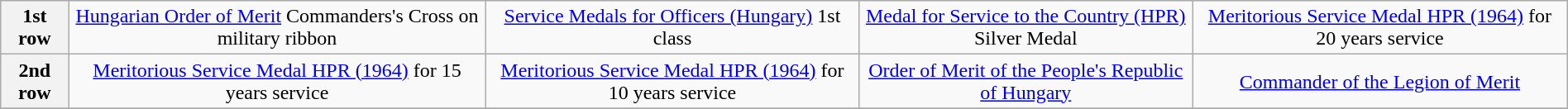<table class="wikitable" style="margin:1em auto; text-align:center;">
<tr>
<th>1st row</th>
<td><a href='#'>Hungarian Order of Merit</a> Commanders's Cross on military ribbon</td>
<td><a href='#'>Service Medals for Officers (Hungary)</a> 1st class</td>
<td><a href='#'>Medal for Service to the Country (HPR)</a> Silver Medal</td>
<td><a href='#'>Meritorious Service Medal HPR (1964)</a> for 20 years service</td>
</tr>
<tr>
<th>2nd row</th>
<td><a href='#'>Meritorious Service Medal HPR (1964)</a> for 15 years service</td>
<td><a href='#'>Meritorious Service Medal HPR (1964)</a> for 10 years service</td>
<td><a href='#'>Order of Merit of the People's Republic of Hungary</a></td>
<td><a href='#'>Commander of the Legion of Merit</a></td>
</tr>
<tr>
</tr>
</table>
